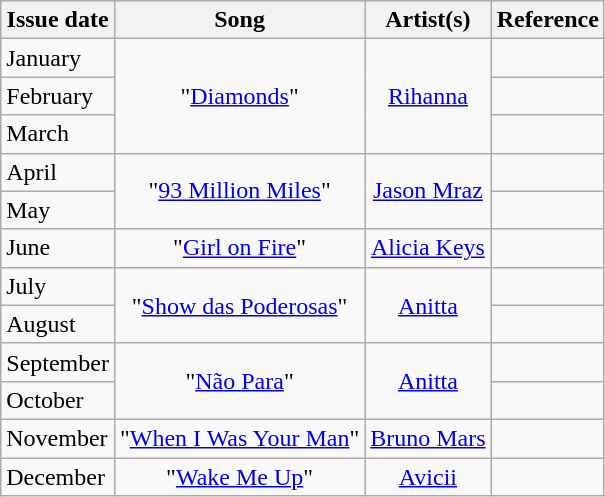<table class="wikitable">
<tr>
<th style="text-align: center;">Issue date</th>
<th style="text-align: center;">Song</th>
<th style="text-align: center;">Artist(s)</th>
<th style="text-align: center;">Reference</th>
</tr>
<tr>
<td>January</td>
<td style="text-align: center;" rowspan="3">"<a href='#'>Diamonds</a>"</td>
<td style="text-align: center;" rowspan="3"><a href='#'>Rihanna</a></td>
<td style="text-align: center;"></td>
</tr>
<tr>
<td>February</td>
<td style="text-align: center;"></td>
</tr>
<tr>
<td>March</td>
<td style="text-align: center;"></td>
</tr>
<tr>
<td>April</td>
<td style="text-align: center;" rowspan="2">"<a href='#'>93 Million Miles</a>"</td>
<td style="text-align: center;" rowspan="2"><a href='#'>Jason Mraz</a></td>
<td style="text-align: center;"></td>
</tr>
<tr>
<td>May</td>
<td style="text-align: center;"></td>
</tr>
<tr>
<td>June</td>
<td style="text-align: center;" rowspan="1">"<a href='#'>Girl on Fire</a>"</td>
<td style="text-align: center;" rowspan="1"><a href='#'>Alicia Keys</a></td>
<td style="text-align: center;"></td>
</tr>
<tr>
<td>July</td>
<td style="text-align: center;" rowspan="2">"<a href='#'>Show das Poderosas</a>"</td>
<td style="text-align: center;" rowspan="2"><a href='#'>Anitta</a></td>
<td style="text-align: center;"></td>
</tr>
<tr>
<td>August</td>
<td style="text-align: center;"></td>
</tr>
<tr>
<td>September</td>
<td style="text-align: center;" rowspan="2">"<a href='#'>Não Para</a>"</td>
<td style="text-align: center;" rowspan="2"><a href='#'>Anitta</a></td>
<td style="text-align: center;"></td>
</tr>
<tr>
<td>October</td>
<td style="text-align: center;"></td>
</tr>
<tr>
<td>November</td>
<td style="text-align: center;" rowspan="1">"<a href='#'>When I Was Your Man</a>"</td>
<td style="text-align: center;" rowspan="1"><a href='#'>Bruno Mars</a></td>
<td style="text-align: center;"></td>
</tr>
<tr>
<td>December</td>
<td style="text-align: center;" rowspan="1">"<a href='#'>Wake Me Up</a>"</td>
<td style="text-align: center;" rowspan="1"><a href='#'>Avicii</a></td>
<td style="text-align: center;"></td>
</tr>
</table>
